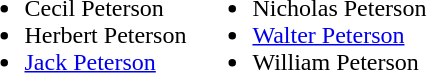<table>
<tr style="vertical-align:top">
<td><br><ul><li>Cecil Peterson</li><li>Herbert Peterson</li><li><a href='#'>Jack Peterson</a></li></ul></td>
<td><br><ul><li>Nicholas Peterson</li><li><a href='#'>Walter Peterson</a></li><li>William Peterson</li></ul></td>
</tr>
</table>
